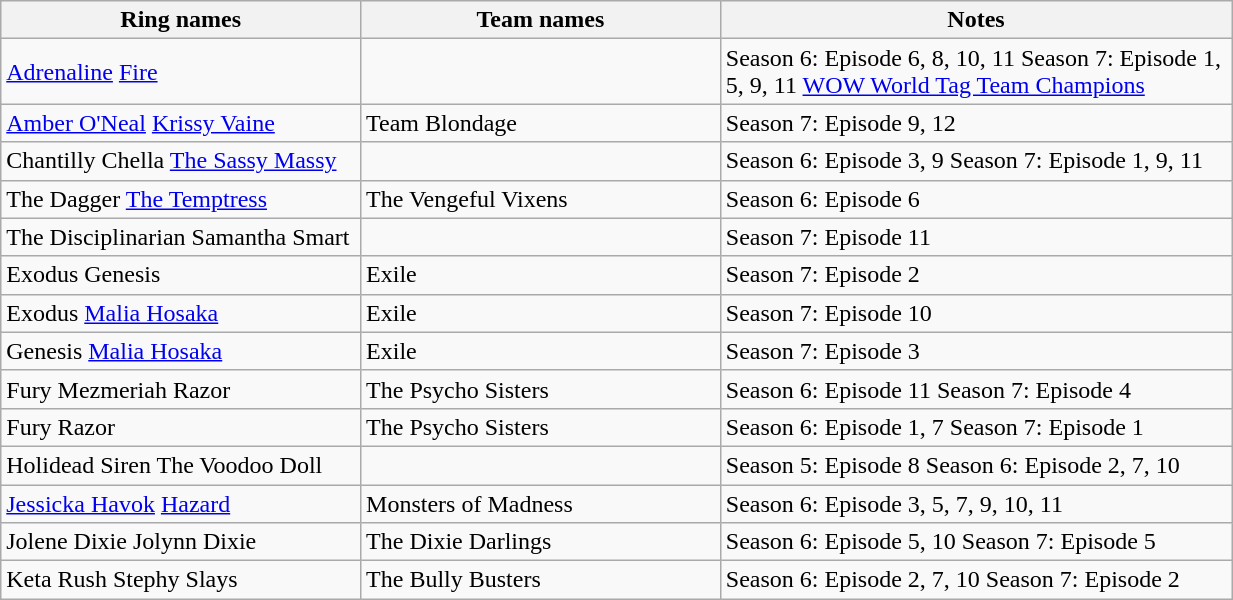<table class="wikitable sortable" style="width:65%;">
<tr>
<th width=19%>Ring names</th>
<th width=19%>Team names</th>
<th width=27%>Notes</th>
</tr>
<tr>
<td><a href='#'>Adrenaline</a>  <a href='#'>Fire</a></td>
<td></td>
<td>Season 6: Episode 6, 8, 10, 11  Season 7: Episode 1, 5, 9, 11  <a href='#'>WOW World Tag Team Champions</a></td>
</tr>
<tr>
<td><a href='#'>Amber O'Neal</a>  <a href='#'>Krissy Vaine</a></td>
<td>Team Blondage</td>
<td>Season 7: Episode 9, 12</td>
</tr>
<tr>
<td>Chantilly Chella  <a href='#'>The Sassy Massy</a></td>
<td></td>
<td>Season 6: Episode 3, 9  Season 7: Episode 1, 9, 11</td>
</tr>
<tr>
<td>The Dagger  <a href='#'>The Temptress</a></td>
<td>The Vengeful Vixens</td>
<td>Season 6: Episode 6</td>
</tr>
<tr>
<td>The Disciplinarian  Samantha Smart</td>
<td></td>
<td>Season 7: Episode 11</td>
</tr>
<tr>
<td>Exodus  Genesis</td>
<td>Exile</td>
<td>Season 7: Episode 2</td>
</tr>
<tr>
<td>Exodus  <a href='#'>Malia Hosaka</a></td>
<td>Exile</td>
<td>Season 7: Episode 10</td>
</tr>
<tr>
<td>Genesis  <a href='#'>Malia Hosaka</a></td>
<td>Exile</td>
<td>Season 7: Episode 3</td>
</tr>
<tr>
<td>Fury  Mezmeriah  Razor</td>
<td>The Psycho Sisters</td>
<td>Season 6: Episode 11  Season 7: Episode 4</td>
</tr>
<tr>
<td>Fury  Razor</td>
<td>The Psycho Sisters</td>
<td>Season 6: Episode 1, 7  Season 7: Episode 1</td>
</tr>
<tr>
<td>Holidead  Siren The Voodoo Doll</td>
<td></td>
<td>Season 5: Episode 8  Season 6: Episode 2, 7, 10</td>
</tr>
<tr>
<td><a href='#'>Jessicka Havok</a>  <a href='#'>Hazard</a></td>
<td>Monsters of Madness</td>
<td>Season 6: Episode 3, 5, 7, 9, 10, 11</td>
</tr>
<tr>
<td>Jolene Dixie  Jolynn Dixie</td>
<td>The Dixie Darlings</td>
<td>Season 6: Episode 5, 10  Season 7: Episode 5</td>
</tr>
<tr>
<td>Keta Rush  Stephy Slays</td>
<td>The Bully Busters</td>
<td>Season 6: Episode 2, 7, 10  Season 7: Episode 2</td>
</tr>
</table>
